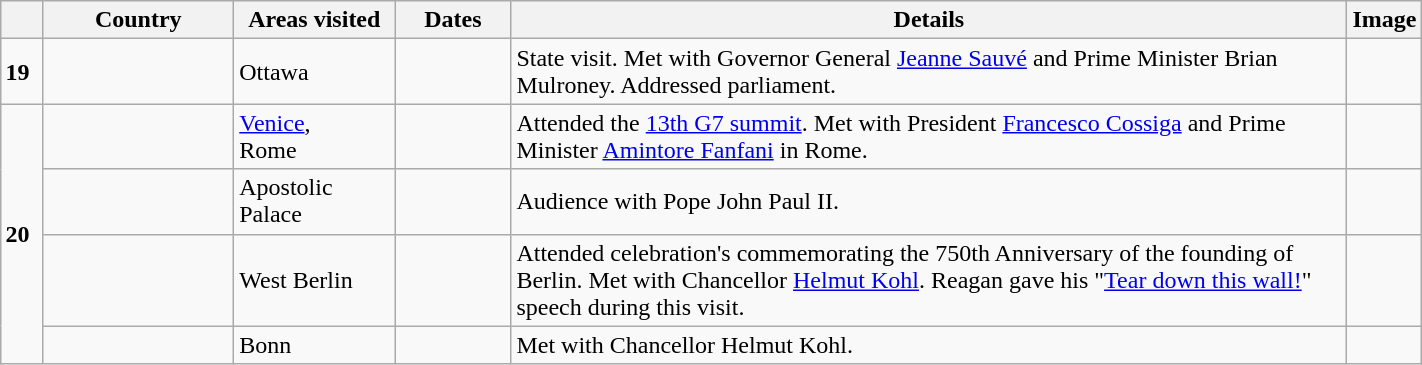<table class="wikitable sortable" border="1" style="margin: 1em auto 1em auto">
<tr>
<th style="width: 3%;"></th>
<th width=120>Country</th>
<th width=100>Areas visited</th>
<th width=70>Dates</th>
<th width=550>Details</th>
<th>Image</th>
</tr>
<tr>
<td><strong>19</strong></td>
<td></td>
<td>Ottawa</td>
<td></td>
<td>State visit. Met with Governor General <a href='#'>Jeanne Sauvé</a> and Prime Minister Brian Mulroney. Addressed parliament.</td>
<td></td>
</tr>
<tr>
<td rowspan=4><strong>20</strong></td>
<td></td>
<td><a href='#'>Venice</a>,<br>Rome</td>
<td></td>
<td>Attended the <a href='#'>13th G7 summit</a>. Met with President <a href='#'>Francesco Cossiga</a> and Prime Minister <a href='#'>Amintore Fanfani</a> in Rome.</td>
<td></td>
</tr>
<tr>
<td></td>
<td>Apostolic Palace</td>
<td></td>
<td>Audience with Pope John Paul II.</td>
<td></td>
</tr>
<tr>
<td></td>
<td>West Berlin</td>
<td></td>
<td>Attended celebration's commemorating the 750th Anniversary of the founding of Berlin. Met with Chancellor <a href='#'>Helmut Kohl</a>. Reagan gave his "<a href='#'>Tear down this wall!</a>" speech during this visit.</td>
<td></td>
</tr>
<tr>
<td></td>
<td>Bonn</td>
<td></td>
<td>Met with Chancellor Helmut Kohl.</td>
<td></td>
</tr>
</table>
